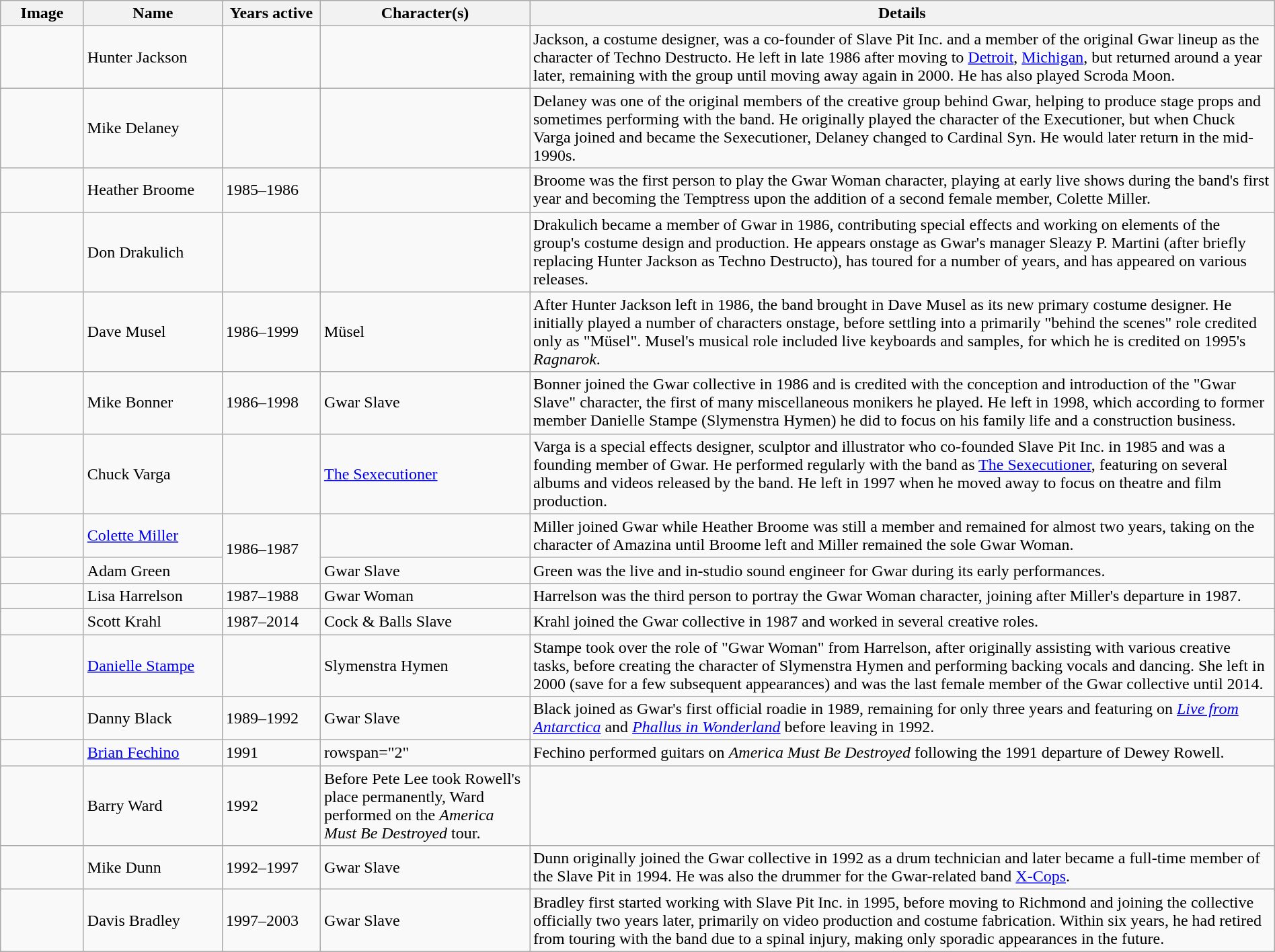<table class="wikitable" border="1" width=100%>
<tr>
<th width="75">Image</th>
<th width="130">Name</th>
<th width="90">Years active</th>
<th width="200">Character(s)</th>
<th>Details</th>
</tr>
<tr>
<td></td>
<td>Hunter Jackson</td>
<td></td>
<td></td>
<td>Jackson, a costume designer, was a co-founder of Slave Pit Inc. and a member of the original Gwar lineup as the character of Techno Destructo. He left in late 1986 after moving to <a href='#'>Detroit</a>, <a href='#'>Michigan</a>, but returned around a year later, remaining with the group until moving away again in 2000. He has also played Scroda Moon.</td>
</tr>
<tr>
<td></td>
<td>Mike Delaney</td>
<td></td>
<td></td>
<td>Delaney was one of the original members of the creative group behind Gwar, helping to produce stage props and sometimes performing with the band. He originally played the character of the Executioner, but when Chuck Varga joined and became the Sexecutioner, Delaney changed to Cardinal Syn. He would later return in the mid-1990s.</td>
</tr>
<tr>
<td></td>
<td>Heather Broome</td>
<td>1985–1986</td>
<td></td>
<td>Broome was the first person to play the Gwar Woman character, playing at early live shows during the band's first year and becoming the Temptress upon the addition of a second female member, Colette Miller.</td>
</tr>
<tr>
<td></td>
<td>Don Drakulich</td>
<td></td>
<td></td>
<td>Drakulich became a member of Gwar in 1986, contributing special effects and working on elements of the group's costume design and production. He appears onstage as Gwar's manager Sleazy P. Martini (after briefly replacing Hunter Jackson as Techno Destructo), has toured for a number of years, and has appeared on various releases.</td>
</tr>
<tr>
<td></td>
<td>Dave Musel</td>
<td>1986–1999</td>
<td>Müsel</td>
<td>After Hunter Jackson left in 1986, the band brought in Dave Musel as its new primary costume designer. He initially played a number of characters onstage, before settling into a primarily "behind the scenes" role credited only as "Müsel". Musel's musical role included live keyboards and samples, for which he is credited on 1995's <em>Ragnarok</em>.</td>
</tr>
<tr>
<td></td>
<td>Mike Bonner</td>
<td>1986–1998</td>
<td>Gwar Slave</td>
<td>Bonner joined the Gwar collective in 1986 and is credited with the conception and introduction of the "Gwar Slave" character, the first of many miscellaneous monikers he played. He left in 1998, which according to former member Danielle Stampe (Slymenstra Hymen) he did to focus on his family life and a construction business.</td>
</tr>
<tr>
<td></td>
<td>Chuck Varga</td>
<td></td>
<td><a href='#'>The Sexecutioner</a></td>
<td>Varga is a special effects designer, sculptor and illustrator who co-founded Slave Pit Inc. in 1985 and was a founding member of Gwar. He performed regularly with the band as <a href='#'>The Sexecutioner</a>, featuring on several albums and videos released by the band. He left in 1997 when he moved away to focus on theatre and film production.</td>
</tr>
<tr>
<td></td>
<td><a href='#'>Colette Miller</a></td>
<td rowspan="2">1986–1987</td>
<td></td>
<td>Miller joined Gwar while Heather Broome was still a member and remained for almost two years, taking on the character of Amazina until Broome left and Miller remained the sole Gwar Woman.</td>
</tr>
<tr>
<td></td>
<td>Adam Green</td>
<td>Gwar Slave</td>
<td>Green was the live and in-studio sound engineer for Gwar during its early performances.</td>
</tr>
<tr>
<td></td>
<td>Lisa Harrelson</td>
<td>1987–1988</td>
<td>Gwar Woman</td>
<td>Harrelson was the third person to portray the Gwar Woman character, joining after Miller's departure in 1987.</td>
</tr>
<tr>
<td></td>
<td>Scott Krahl</td>
<td>1987–2014</td>
<td>Cock & Balls Slave</td>
<td>Krahl joined the Gwar collective in 1987 and worked in several creative roles.</td>
</tr>
<tr>
<td></td>
<td><a href='#'>Danielle Stampe</a></td>
<td></td>
<td>Slymenstra Hymen</td>
<td>Stampe took over the role of "Gwar Woman" from Harrelson, after originally assisting with various creative tasks, before creating the character of Slymenstra Hymen and performing backing vocals and dancing. She left in 2000 (save for a few subsequent appearances) and was the last female member of the Gwar collective until 2014.</td>
</tr>
<tr>
<td></td>
<td>Danny Black</td>
<td>1989–1992</td>
<td>Gwar Slave</td>
<td>Black joined as Gwar's first official roadie in 1989, remaining for only three years and featuring on <em><a href='#'>Live from Antarctica</a></em> and <em><a href='#'>Phallus in Wonderland</a></em> before leaving in 1992.</td>
</tr>
<tr>
<td></td>
<td><a href='#'>Brian Fechino</a></td>
<td>1991</td>
<td>rowspan="2" </td>
<td>Fechino performed guitars on <em>America Must Be Destroyed</em> following the 1991 departure of Dewey Rowell.</td>
</tr>
<tr>
<td></td>
<td>Barry Ward</td>
<td>1992</td>
<td>Before Pete Lee took Rowell's place permanently, Ward performed on the <em>America Must Be Destroyed</em> tour.</td>
</tr>
<tr>
<td></td>
<td>Mike Dunn</td>
<td>1992–1997</td>
<td>Gwar Slave</td>
<td>Dunn originally joined the Gwar collective in 1992 as a drum technician and later became a full-time member of the Slave Pit in 1994. He was also the drummer for the Gwar-related band <a href='#'>X-Cops</a>.</td>
</tr>
<tr>
<td></td>
<td>Davis Bradley</td>
<td>1997–2003</td>
<td>Gwar Slave</td>
<td>Bradley first started working with Slave Pit Inc. in 1995, before moving to Richmond and joining the collective officially two years later, primarily on video production and costume fabrication. Within six years, he had retired from touring with the band due to a spinal injury, making only sporadic appearances in the future.</td>
</tr>
</table>
